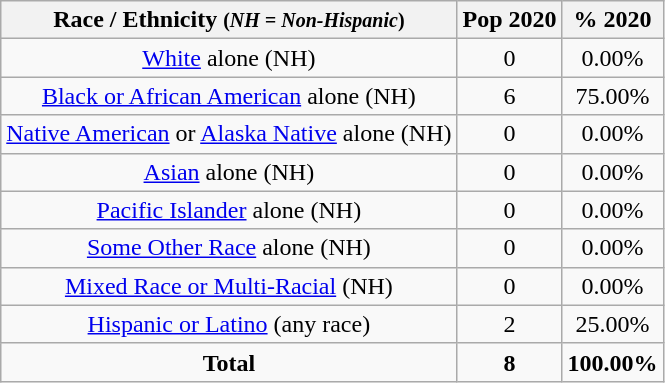<table class="wikitable" style="text-align:center;">
<tr>
<th>Race / Ethnicity <small>(<em>NH = Non-Hispanic</em>)</small></th>
<th>Pop 2020</th>
<th>% 2020</th>
</tr>
<tr>
<td><a href='#'>White</a> alone (NH)</td>
<td>0</td>
<td>0.00%</td>
</tr>
<tr>
<td><a href='#'>Black or African American</a> alone (NH)</td>
<td>6</td>
<td>75.00%</td>
</tr>
<tr>
<td><a href='#'>Native American</a> or <a href='#'>Alaska Native</a> alone (NH)</td>
<td>0</td>
<td>0.00%</td>
</tr>
<tr>
<td><a href='#'>Asian</a> alone (NH)</td>
<td>0</td>
<td>0.00%</td>
</tr>
<tr>
<td><a href='#'>Pacific Islander</a> alone (NH)</td>
<td>0</td>
<td>0.00%</td>
</tr>
<tr>
<td><a href='#'>Some Other Race</a> alone (NH)</td>
<td>0</td>
<td>0.00%</td>
</tr>
<tr>
<td><a href='#'>Mixed Race or Multi-Racial</a> (NH)</td>
<td>0</td>
<td>0.00%</td>
</tr>
<tr>
<td><a href='#'>Hispanic or Latino</a> (any race)</td>
<td>2</td>
<td>25.00%</td>
</tr>
<tr>
<td><strong>Total</strong></td>
<td><strong>8</strong></td>
<td><strong>100.00%</strong></td>
</tr>
</table>
